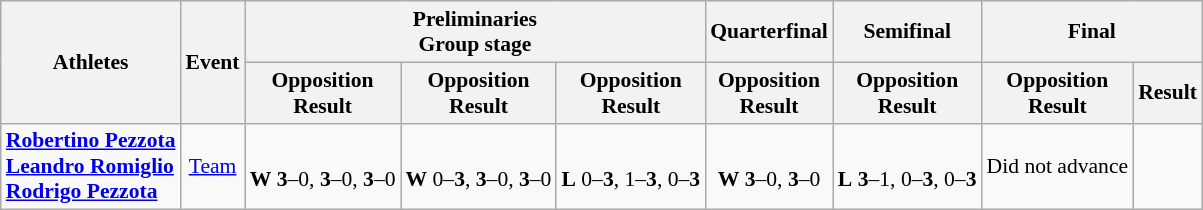<table class="wikitable" border="1" style="font-size:90%">
<tr>
<th rowspan=2>Athletes</th>
<th rowspan=2>Event</th>
<th colspan=3>Preliminaries<br>Group stage</th>
<th>Quarterfinal</th>
<th>Semifinal</th>
<th colspan=2>Final</th>
</tr>
<tr>
<th>Opposition<br>Result</th>
<th>Opposition<br>Result</th>
<th>Opposition<br>Result</th>
<th>Opposition<br>Result</th>
<th>Opposition<br>Result</th>
<th>Opposition<br>Result</th>
<th>Result</th>
</tr>
<tr>
<td><strong><a href='#'>Robertino Pezzota</a></strong><br><strong><a href='#'>Leandro Romiglio</a></strong><br><strong><a href='#'>Rodrigo Pezzota</a></strong></td>
<td align=center><a href='#'>Team</a></td>
<td align=center><br><strong>W</strong> <strong>3</strong>–0, <strong>3</strong>–0, <strong>3</strong>–0</td>
<td align=center><br><strong>W</strong> 0–<strong>3</strong>, <strong>3</strong>–0, <strong>3</strong>–0</td>
<td align=center><br><strong>L</strong> 0–<strong>3</strong>, 1–<strong>3</strong>, 0–<strong>3</strong></td>
<td align=center><br><strong>W</strong> <strong>3</strong>–0, <strong>3</strong>–0</td>
<td align=center><br><strong>L</strong> <strong>3</strong>–1, 0–<strong>3</strong>, 0–<strong>3</strong></td>
<td align=center>Did not advance</td>
<td align=center></td>
</tr>
</table>
